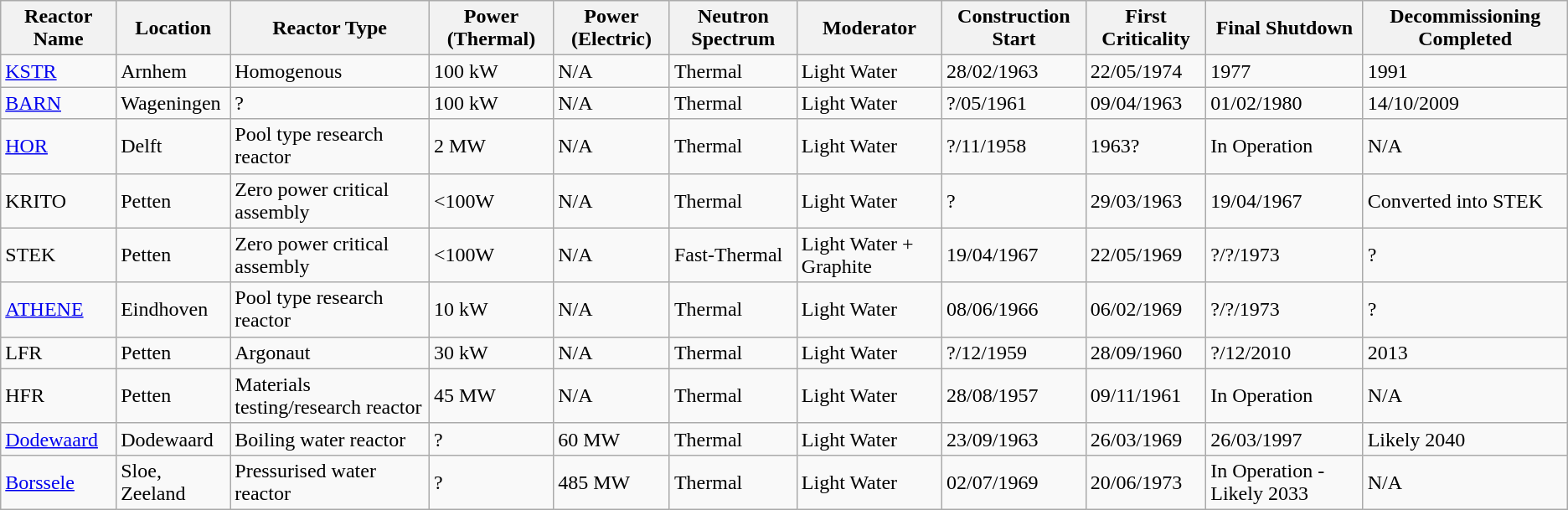<table class="wikitable sortable">
<tr>
<th><strong>Reactor Name</strong></th>
<th><strong>Location</strong></th>
<th><strong>Reactor Type</strong></th>
<th><strong>Power (Thermal)</strong></th>
<th><strong>Power (Electric)</strong></th>
<th><strong>Neutron Spectrum</strong></th>
<th><strong>Moderator</strong></th>
<th><strong>Construction Start</strong></th>
<th><strong>First Criticality</strong></th>
<th><strong>Final Shutdown</strong></th>
<th><strong>Decommissioning Completed</strong></th>
</tr>
<tr>
<td><a href='#'>KSTR</a></td>
<td>Arnhem</td>
<td>Homogenous</td>
<td>100 kW</td>
<td>N/A</td>
<td>Thermal</td>
<td>Light Water</td>
<td>28/02/1963</td>
<td>22/05/1974</td>
<td>1977</td>
<td>1991</td>
</tr>
<tr>
<td><a href='#'>BARN</a></td>
<td>Wageningen</td>
<td>?</td>
<td>100 kW</td>
<td>N/A</td>
<td>Thermal</td>
<td>Light Water</td>
<td>?/05/1961</td>
<td>09/04/1963</td>
<td>01/02/1980</td>
<td>14/10/2009</td>
</tr>
<tr>
<td><a href='#'>HOR</a></td>
<td>Delft</td>
<td>Pool type research reactor</td>
<td>2 MW</td>
<td>N/A</td>
<td>Thermal</td>
<td>Light Water</td>
<td>?/11/1958</td>
<td>1963?</td>
<td>In Operation</td>
<td>N/A</td>
</tr>
<tr>
<td>KRITO</td>
<td>Petten</td>
<td>Zero power critical assembly</td>
<td><100W</td>
<td>N/A</td>
<td>Thermal</td>
<td>Light Water</td>
<td>?</td>
<td>29/03/1963</td>
<td>19/04/1967</td>
<td>Converted into STEK</td>
</tr>
<tr>
<td>STEK</td>
<td>Petten</td>
<td>Zero power critical assembly</td>
<td><100W</td>
<td>N/A</td>
<td>Fast-Thermal</td>
<td>Light Water + Graphite</td>
<td>19/04/1967</td>
<td>22/05/1969</td>
<td>?/?/1973</td>
<td>?</td>
</tr>
<tr>
<td><a href='#'>ATHENE</a></td>
<td>Eindhoven</td>
<td>Pool type research reactor</td>
<td>10 kW</td>
<td>N/A</td>
<td>Thermal</td>
<td>Light Water</td>
<td>08/06/1966</td>
<td>06/02/1969</td>
<td>?/?/1973</td>
<td>?</td>
</tr>
<tr>
<td>LFR</td>
<td>Petten</td>
<td>Argonaut</td>
<td>30 kW</td>
<td>N/A</td>
<td>Thermal</td>
<td>Light Water</td>
<td>?/12/1959</td>
<td>28/09/1960</td>
<td>?/12/2010</td>
<td>2013</td>
</tr>
<tr>
<td>HFR</td>
<td>Petten</td>
<td>Materials testing/research  reactor</td>
<td>45 MW</td>
<td>N/A</td>
<td>Thermal</td>
<td>Light Water</td>
<td>28/08/1957</td>
<td>09/11/1961</td>
<td>In Operation</td>
<td>N/A</td>
</tr>
<tr>
<td><a href='#'>Dodewaard</a></td>
<td>Dodewaard</td>
<td>Boiling water reactor</td>
<td>?</td>
<td>60 MW</td>
<td>Thermal</td>
<td>Light Water</td>
<td>23/09/1963</td>
<td>26/03/1969</td>
<td>26/03/1997</td>
<td>Likely 2040</td>
</tr>
<tr>
<td><a href='#'>Borssele</a></td>
<td>Sloe, Zeeland</td>
<td>Pressurised water reactor</td>
<td>?</td>
<td>485 MW</td>
<td>Thermal</td>
<td>Light Water</td>
<td>02/07/1969</td>
<td>20/06/1973</td>
<td>In Operation - Likely 2033</td>
<td>N/A</td>
</tr>
</table>
